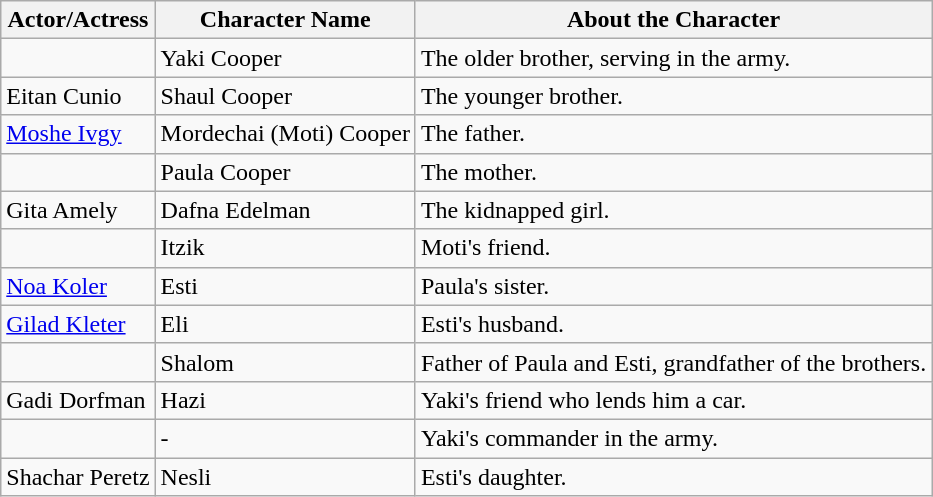<table class="wikitable">
<tr>
<th>Actor/Actress</th>
<th>Character Name</th>
<th>About the Character</th>
</tr>
<tr>
<td></td>
<td>Yaki Cooper</td>
<td>The older brother, serving in the army.</td>
</tr>
<tr>
<td>Eitan Cunio</td>
<td>Shaul Cooper</td>
<td>The younger brother.</td>
</tr>
<tr>
<td><a href='#'>Moshe Ivgy</a></td>
<td>Mordechai (Moti) Cooper</td>
<td>The father.</td>
</tr>
<tr>
<td></td>
<td>Paula Cooper</td>
<td>The mother.</td>
</tr>
<tr>
<td>Gita Amely</td>
<td>Dafna Edelman</td>
<td>The kidnapped girl.</td>
</tr>
<tr>
<td></td>
<td>Itzik</td>
<td>Moti's friend.</td>
</tr>
<tr>
<td><a href='#'>Noa Koler</a></td>
<td>Esti</td>
<td>Paula's sister.</td>
</tr>
<tr>
<td><a href='#'>Gilad Kleter</a></td>
<td>Eli</td>
<td>Esti's husband.</td>
</tr>
<tr>
<td></td>
<td>Shalom</td>
<td>Father of Paula and Esti, grandfather of the brothers.</td>
</tr>
<tr>
<td>Gadi Dorfman</td>
<td>Hazi</td>
<td>Yaki's friend who lends him a car.</td>
</tr>
<tr>
<td></td>
<td>-</td>
<td>Yaki's commander in the army.</td>
</tr>
<tr>
<td>Shachar Peretz</td>
<td>Nesli</td>
<td>Esti's daughter.</td>
</tr>
</table>
